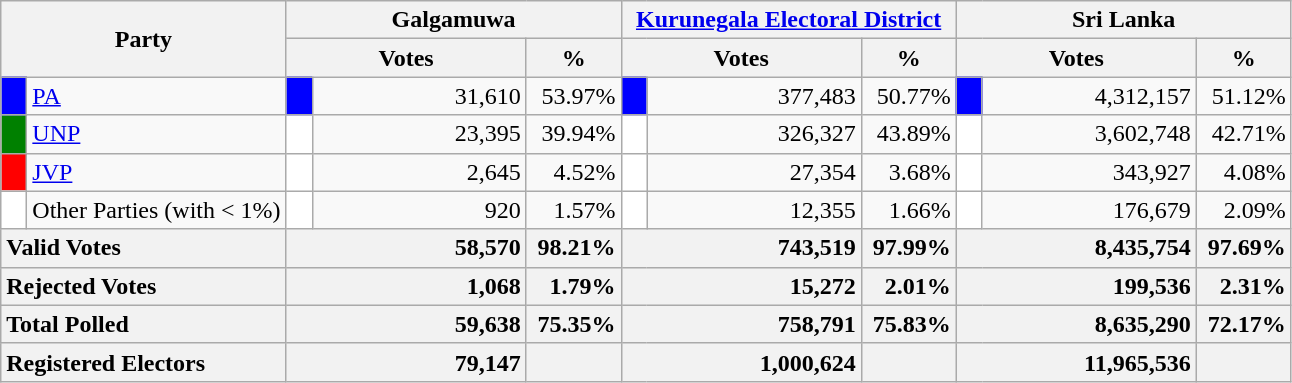<table class="wikitable">
<tr>
<th colspan="2" width="144px"rowspan="2">Party</th>
<th colspan="3" width="216px">Galgamuwa</th>
<th colspan="3" width="216px"><a href='#'>Kurunegala Electoral District</a></th>
<th colspan="3" width="216px">Sri Lanka</th>
</tr>
<tr>
<th colspan="2" width="144px">Votes</th>
<th>%</th>
<th colspan="2" width="144px">Votes</th>
<th>%</th>
<th colspan="2" width="144px">Votes</th>
<th>%</th>
</tr>
<tr>
<td style="background-color:blue;" width="10px"></td>
<td style="text-align:left;"><a href='#'>PA</a></td>
<td style="background-color:blue;" width="10px"></td>
<td style="text-align:right;">31,610</td>
<td style="text-align:right;">53.97%</td>
<td style="background-color:blue;" width="10px"></td>
<td style="text-align:right;">377,483</td>
<td style="text-align:right;">50.77%</td>
<td style="background-color:blue;" width="10px"></td>
<td style="text-align:right;">4,312,157</td>
<td style="text-align:right;">51.12%</td>
</tr>
<tr>
<td style="background-color:green;" width="10px"></td>
<td style="text-align:left;"><a href='#'>UNP</a></td>
<td style="background-color:white;" width="10px"></td>
<td style="text-align:right;">23,395</td>
<td style="text-align:right;">39.94%</td>
<td style="background-color:white;" width="10px"></td>
<td style="text-align:right;">326,327</td>
<td style="text-align:right;">43.89%</td>
<td style="background-color:white;" width="10px"></td>
<td style="text-align:right;">3,602,748</td>
<td style="text-align:right;">42.71%</td>
</tr>
<tr>
<td style="background-color:red;" width="10px"></td>
<td style="text-align:left;"><a href='#'>JVP</a></td>
<td style="background-color:white;" width="10px"></td>
<td style="text-align:right;">2,645</td>
<td style="text-align:right;">4.52%</td>
<td style="background-color:white;" width="10px"></td>
<td style="text-align:right;">27,354</td>
<td style="text-align:right;">3.68%</td>
<td style="background-color:white;" width="10px"></td>
<td style="text-align:right;">343,927</td>
<td style="text-align:right;">4.08%</td>
</tr>
<tr>
<td style="background-color:white;" width="10px"></td>
<td style="text-align:left;">Other Parties (with < 1%)</td>
<td style="background-color:white;" width="10px"></td>
<td style="text-align:right;">920</td>
<td style="text-align:right;">1.57%</td>
<td style="background-color:white;" width="10px"></td>
<td style="text-align:right;">12,355</td>
<td style="text-align:right;">1.66%</td>
<td style="background-color:white;" width="10px"></td>
<td style="text-align:right;">176,679</td>
<td style="text-align:right;">2.09%</td>
</tr>
<tr>
<th colspan="2" width="144px"style="text-align:left;">Valid Votes</th>
<th style="text-align:right;"colspan="2" width="144px">58,570</th>
<th style="text-align:right;">98.21%</th>
<th style="text-align:right;"colspan="2" width="144px">743,519</th>
<th style="text-align:right;">97.99%</th>
<th style="text-align:right;"colspan="2" width="144px">8,435,754</th>
<th style="text-align:right;">97.69%</th>
</tr>
<tr>
<th colspan="2" width="144px"style="text-align:left;">Rejected Votes</th>
<th style="text-align:right;"colspan="2" width="144px">1,068</th>
<th style="text-align:right;">1.79%</th>
<th style="text-align:right;"colspan="2" width="144px">15,272</th>
<th style="text-align:right;">2.01%</th>
<th style="text-align:right;"colspan="2" width="144px">199,536</th>
<th style="text-align:right;">2.31%</th>
</tr>
<tr>
<th colspan="2" width="144px"style="text-align:left;">Total Polled</th>
<th style="text-align:right;"colspan="2" width="144px">59,638</th>
<th style="text-align:right;">75.35%</th>
<th style="text-align:right;"colspan="2" width="144px">758,791</th>
<th style="text-align:right;">75.83%</th>
<th style="text-align:right;"colspan="2" width="144px">8,635,290</th>
<th style="text-align:right;">72.17%</th>
</tr>
<tr>
<th colspan="2" width="144px"style="text-align:left;">Registered Electors</th>
<th style="text-align:right;"colspan="2" width="144px">79,147</th>
<th></th>
<th style="text-align:right;"colspan="2" width="144px">1,000,624</th>
<th></th>
<th style="text-align:right;"colspan="2" width="144px">11,965,536</th>
<th></th>
</tr>
</table>
